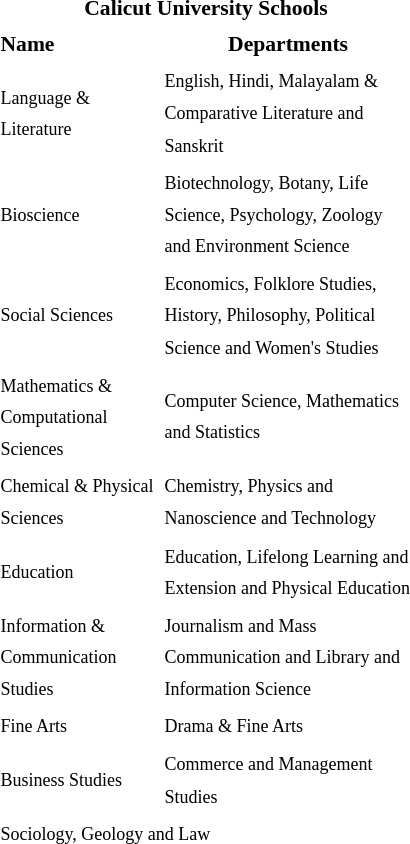<table class="toccolours" style="float:right; margin-left:1em; font-size:90%; line-height:1.4em; width:280px;">
<tr>
<th colspan="2" style="text-align: center;">Calicut University Schools</th>
</tr>
<tr>
<td><strong>Name</strong></td>
<td style="text-align: center;"><strong>Departments</strong></td>
</tr>
<tr>
<td><small>Language & Literature</small></td>
<td><small>English, Hindi, Malayalam & Comparative Literature and Sanskrit</small></td>
</tr>
<tr>
<td><small>Bioscience</small></td>
<td><small>Biotechnology, Botany,  Life Science, Psychology, Zoology and  Environment Science</small></td>
</tr>
<tr>
<td><small>Social Sciences</small></td>
<td><small>Economics, Folklore Studies, History, Philosophy, Political Science and Women's Studies</small></td>
</tr>
<tr>
<td><small>Mathematics & Computational Sciences</small></td>
<td><small>Computer Science, Mathematics and Statistics</small></td>
</tr>
<tr>
<td><small>Chemical & Physical Sciences</small></td>
<td><small>Chemistry, Physics and Nanoscience and Technology</small></td>
</tr>
<tr>
<td><small>Education</small></td>
<td><small>Education,  Lifelong Learning and Extension and Physical Education</small></td>
</tr>
<tr>
<td><small>Information & Communication Studies</small></td>
<td><small>Journalism and Mass Communication and Library and Information Science</small></td>
</tr>
<tr>
<td><small>Fine Arts</small></td>
<td><small>Drama & Fine Arts</small></td>
</tr>
<tr>
<td><small>Business Studies</small></td>
<td><small>Commerce and Management Studies</small></td>
</tr>
<tr>
<td colspan="2"><small>Sociology, Geology and Law</small></td>
</tr>
</table>
